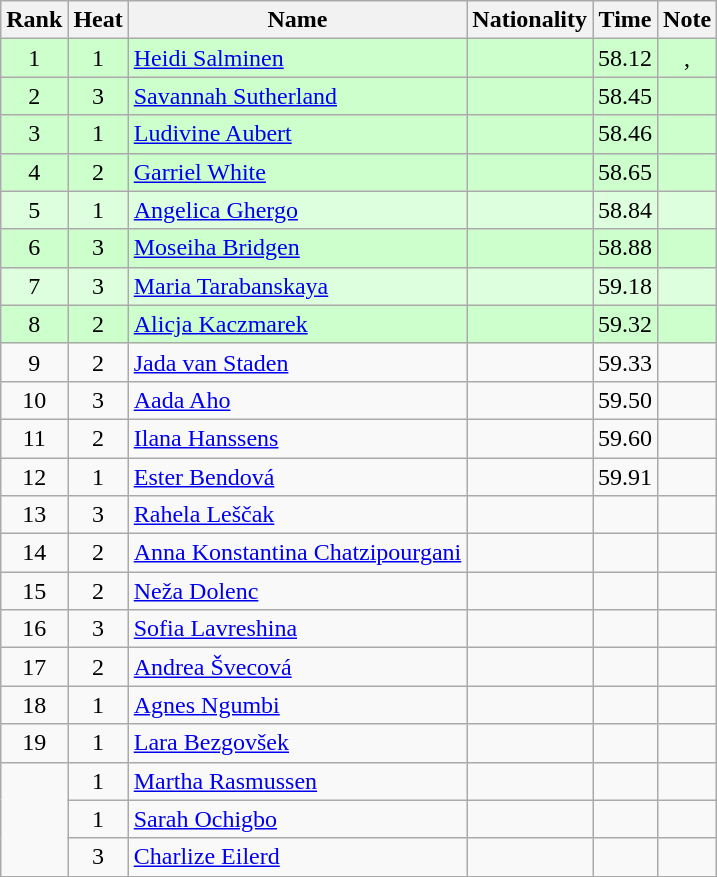<table class="wikitable sortable" style="text-align:center">
<tr>
<th>Rank</th>
<th>Heat</th>
<th>Name</th>
<th>Nationality</th>
<th>Time</th>
<th>Note</th>
</tr>
<tr bgcolor=ccffcc>
<td>1</td>
<td>1</td>
<td align=left><a href='#'>Heidi Salminen</a></td>
<td align=left></td>
<td>58.12</td>
<td>, </td>
</tr>
<tr bgcolor=ccffcc>
<td>2</td>
<td>3</td>
<td align=left><a href='#'>Savannah Sutherland</a></td>
<td align=left></td>
<td>58.45</td>
<td></td>
</tr>
<tr bgcolor=ccffcc>
<td>3</td>
<td>1</td>
<td align=left><a href='#'>Ludivine Aubert</a></td>
<td align=left></td>
<td>58.46</td>
<td></td>
</tr>
<tr bgcolor=ccffcc>
<td>4</td>
<td>2</td>
<td align=left><a href='#'>Garriel White</a></td>
<td align=left></td>
<td>58.65</td>
<td></td>
</tr>
<tr bgcolor=ddffdd>
<td>5</td>
<td>1</td>
<td align=left><a href='#'>Angelica Ghergo</a></td>
<td align=left></td>
<td>58.84</td>
<td></td>
</tr>
<tr bgcolor=ccffcc>
<td>6</td>
<td>3</td>
<td align=left><a href='#'>Moseiha Bridgen</a></td>
<td align=left></td>
<td>58.88</td>
<td></td>
</tr>
<tr bgcolor=ddffdd>
<td>7</td>
<td>3</td>
<td align=left><a href='#'>Maria Tarabanskaya</a></td>
<td align=left></td>
<td>59.18</td>
<td></td>
</tr>
<tr bgcolor=ccffcc>
<td>8</td>
<td>2</td>
<td align=left><a href='#'>Alicja Kaczmarek</a></td>
<td align=left></td>
<td>59.32</td>
<td></td>
</tr>
<tr>
<td>9</td>
<td>2</td>
<td align=left><a href='#'>Jada van Staden</a></td>
<td align=left></td>
<td>59.33</td>
<td></td>
</tr>
<tr>
<td>10</td>
<td>3</td>
<td align=left><a href='#'>Aada Aho</a></td>
<td align=left></td>
<td>59.50</td>
<td></td>
</tr>
<tr>
<td>11</td>
<td>2</td>
<td align=left><a href='#'>Ilana Hanssens</a></td>
<td align=left></td>
<td>59.60</td>
<td></td>
</tr>
<tr>
<td>12</td>
<td>1</td>
<td align=left><a href='#'>Ester Bendová</a></td>
<td align=left></td>
<td>59.91</td>
<td></td>
</tr>
<tr>
<td>13</td>
<td>3</td>
<td align=left><a href='#'>Rahela Leščak</a></td>
<td align=left></td>
<td></td>
<td></td>
</tr>
<tr>
<td>14</td>
<td>2</td>
<td align=left><a href='#'>Anna Konstantina Chatzipourgani</a></td>
<td align=left></td>
<td></td>
<td></td>
</tr>
<tr>
<td>15</td>
<td>2</td>
<td align=left><a href='#'>Neža Dolenc</a></td>
<td align=left></td>
<td></td>
<td></td>
</tr>
<tr>
<td>16</td>
<td>3</td>
<td align=left><a href='#'>Sofia Lavreshina</a></td>
<td align=left></td>
<td></td>
<td></td>
</tr>
<tr>
<td>17</td>
<td>2</td>
<td align=left><a href='#'>Andrea Švecová</a></td>
<td align=left></td>
<td></td>
<td></td>
</tr>
<tr>
<td>18</td>
<td>1</td>
<td align=left><a href='#'>Agnes Ngumbi</a></td>
<td align=left></td>
<td></td>
<td></td>
</tr>
<tr>
<td>19</td>
<td>1</td>
<td align=left><a href='#'>Lara Bezgovšek</a></td>
<td align=left></td>
<td></td>
<td></td>
</tr>
<tr>
<td rowspan=3></td>
<td>1</td>
<td align=left><a href='#'>Martha Rasmussen</a></td>
<td align=left></td>
<td></td>
<td></td>
</tr>
<tr>
<td>1</td>
<td align=left><a href='#'>Sarah Ochigbo</a></td>
<td align=left></td>
<td></td>
<td></td>
</tr>
<tr>
<td>3</td>
<td align=left><a href='#'>Charlize Eilerd</a></td>
<td align=left></td>
<td></td>
<td></td>
</tr>
</table>
